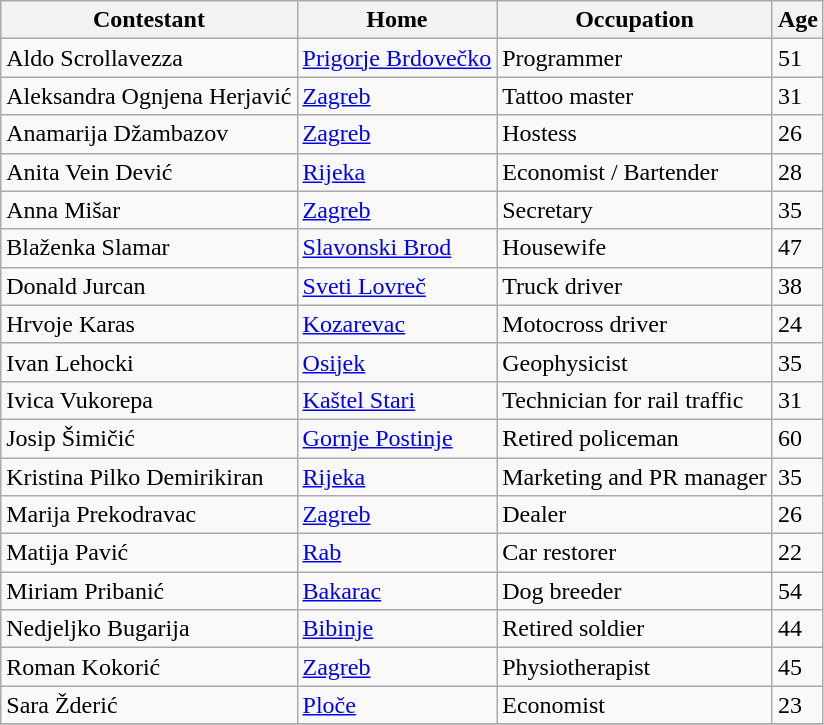<table class=wikitable>
<tr>
<th>Contestant</th>
<th>Home</th>
<th>Occupation</th>
<th>Age</th>
</tr>
<tr>
<td>Aldo Scrollavezza</td>
<td><a href='#'>Prigorje Brdovečko</a></td>
<td>Programmer</td>
<td>51</td>
</tr>
<tr>
<td>Aleksandra Ognjena Herjavić</td>
<td><a href='#'>Zagreb</a></td>
<td>Tattoo master</td>
<td>31</td>
</tr>
<tr>
<td>Anamarija Džambazov</td>
<td><a href='#'>Zagreb</a></td>
<td>Hostess</td>
<td>26</td>
</tr>
<tr>
<td>Anita Vein Dević</td>
<td><a href='#'>Rijeka</a></td>
<td>Economist / Bartender</td>
<td>28</td>
</tr>
<tr>
<td>Anna Mišar</td>
<td><a href='#'>Zagreb</a></td>
<td>Secretary</td>
<td>35</td>
</tr>
<tr>
<td>Blaženka Slamar</td>
<td><a href='#'>Slavonski Brod</a></td>
<td>Housewife</td>
<td>47</td>
</tr>
<tr>
<td>Donald Jurcan</td>
<td><a href='#'>Sveti Lovreč</a></td>
<td>Truck driver</td>
<td>38</td>
</tr>
<tr>
<td>Hrvoje Karas</td>
<td><a href='#'>Kozarevac</a></td>
<td>Motocross driver</td>
<td>24</td>
</tr>
<tr>
<td>Ivan Lehocki</td>
<td><a href='#'>Osijek</a></td>
<td>Geophysicist</td>
<td>35</td>
</tr>
<tr>
<td>Ivica Vukorepa</td>
<td><a href='#'>Kaštel Stari</a></td>
<td>Technician for rail traffic</td>
<td>31</td>
</tr>
<tr>
<td>Josip Šimičić</td>
<td><a href='#'>Gornje Postinje</a></td>
<td>Retired policeman</td>
<td>60</td>
</tr>
<tr>
<td>Kristina Pilko Demirikiran</td>
<td><a href='#'>Rijeka</a></td>
<td>Marketing and PR manager</td>
<td>35</td>
</tr>
<tr>
<td>Marija Prekodravac</td>
<td><a href='#'>Zagreb</a></td>
<td>Dealer</td>
<td>26</td>
</tr>
<tr>
<td>Matija Pavić</td>
<td><a href='#'>Rab</a></td>
<td>Car restorer</td>
<td>22</td>
</tr>
<tr>
<td>Miriam Pribanić</td>
<td><a href='#'>Bakarac</a></td>
<td>Dog breeder</td>
<td>54</td>
</tr>
<tr>
<td>Nedjeljko Bugarija</td>
<td><a href='#'>Bibinje</a></td>
<td>Retired soldier</td>
<td>44</td>
</tr>
<tr>
<td>Roman Kokorić</td>
<td><a href='#'>Zagreb</a></td>
<td>Physiotherapist</td>
<td>45</td>
</tr>
<tr>
<td>Sara Žderić</td>
<td><a href='#'>Ploče</a></td>
<td>Economist</td>
<td>23</td>
</tr>
<tr>
</tr>
</table>
